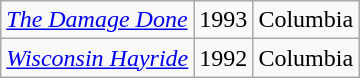<table class="wikitable">
<tr>
<td><em><a href='#'>The Damage Done</a></em></td>
<td>1993</td>
<td>Columbia</td>
</tr>
<tr>
<td><em><a href='#'>Wisconsin Hayride</a></em></td>
<td>1992</td>
<td>Columbia</td>
</tr>
</table>
